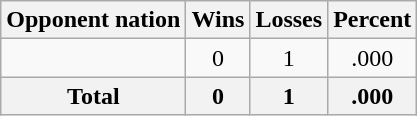<table class=wikitable>
<tr>
<th>Opponent nation</th>
<th>Wins</th>
<th>Losses</th>
<th>Percent</th>
</tr>
<tr align=center>
<td align=left></td>
<td>0</td>
<td>1</td>
<td>.000</td>
</tr>
<tr>
<th>Total</th>
<th>0</th>
<th>1</th>
<th>.000</th>
</tr>
</table>
